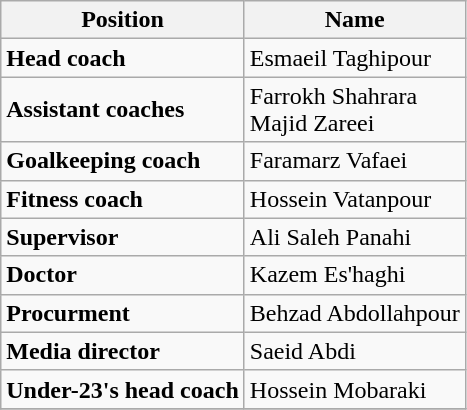<table class="wikitable">
<tr>
<th style="color:; background:;">Position</th>
<th style="color:; background:;">Name</th>
</tr>
<tr>
<td><strong>Head coach</strong></td>
<td> Esmaeil Taghipour</td>
</tr>
<tr>
<td><strong>Assistant coaches</strong></td>
<td> Farrokh Shahrara <br>  Majid Zareei</td>
</tr>
<tr>
<td><strong>Goalkeeping coach</strong></td>
<td> Faramarz Vafaei</td>
</tr>
<tr>
<td><strong>Fitness coach</strong></td>
<td> Hossein Vatanpour</td>
</tr>
<tr>
<td><strong>Supervisor</strong></td>
<td> Ali Saleh Panahi</td>
</tr>
<tr>
<td><strong>Doctor</strong></td>
<td> Kazem Es'haghi</td>
</tr>
<tr>
<td><strong>Procurment</strong></td>
<td> Behzad Abdollahpour</td>
</tr>
<tr>
<td><strong>Media director</strong></td>
<td> Saeid Abdi</td>
</tr>
<tr>
<td><strong>Under-23's head coach</strong></td>
<td> Hossein Mobaraki</td>
</tr>
<tr>
</tr>
</table>
